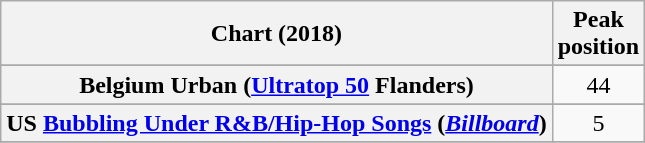<table class="wikitable sortable plainrowheaders" style="text-align:center">
<tr>
<th scope="col">Chart (2018)</th>
<th scope="col">Peak<br>position</th>
</tr>
<tr>
</tr>
<tr>
<th scope="row">Belgium Urban (<a href='#'>Ultratop 50</a> Flanders)</th>
<td>44</td>
</tr>
<tr>
</tr>
<tr>
</tr>
<tr>
</tr>
<tr>
<th scope="row">US <a href='#'>Bubbling Under R&B/Hip-Hop Songs</a> (<em><a href='#'>Billboard</a></em>)</th>
<td>5</td>
</tr>
<tr>
</tr>
</table>
